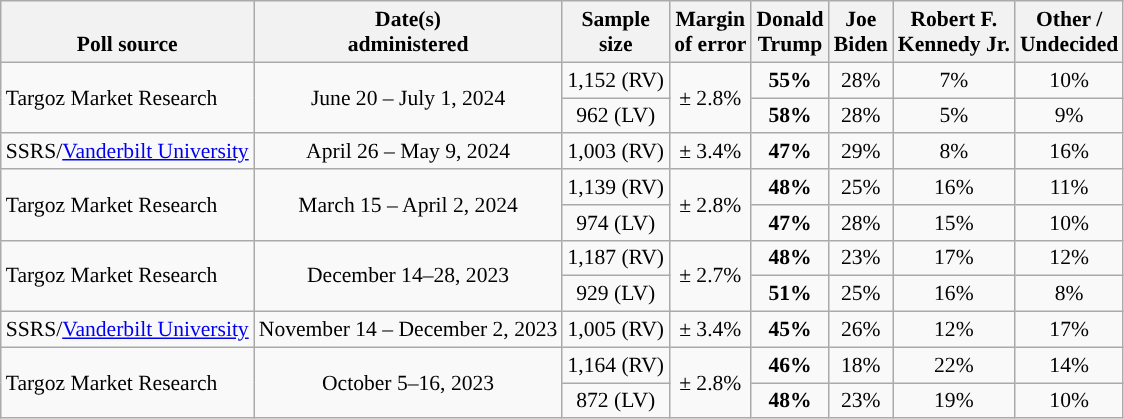<table class="wikitable sortable mw-datatable" style="font-size:90%;text-align:center;line-height:17px">
<tr valign=bottom>
<th>Poll source</th>
<th>Date(s)<br>administered</th>
<th>Sample<br>size</th>
<th>Margin<br>of error</th>
<th class="unsortable">Donald<br>Trump<br></th>
<th class="unsortable">Joe<br>Biden<br></th>
<th class="unsortable">Robert F.<br>Kennedy Jr.<br></th>
<th class="unsortable">Other /<br>Undecided</th>
</tr>
<tr>
<td style="text-align:left;" rowspan="2">Targoz Market Research</td>
<td rowspan="2">June 20 – July 1, 2024</td>
<td>1,152 (RV)</td>
<td rowspan="2">± 2.8%</td>
<td style="background-color:"><strong>55%</strong></td>
<td>28%</td>
<td>7%</td>
<td>10%</td>
</tr>
<tr>
<td>962 (LV)</td>
<td style="background-color:"><strong>58%</strong></td>
<td>28%</td>
<td>5%</td>
<td>9%</td>
</tr>
<tr>
<td style="text-align:left;">SSRS/<a href='#'>Vanderbilt University</a></td>
<td>April 26 – May 9, 2024</td>
<td>1,003 (RV)</td>
<td>± 3.4%</td>
<td style="background-color:"><strong>47%</strong></td>
<td>29%</td>
<td>8%</td>
<td>16%</td>
</tr>
<tr>
<td style="text-align:left;" rowspan="2">Targoz Market Research</td>
<td rowspan="2">March 15 – April 2, 2024</td>
<td>1,139 (RV)</td>
<td rowspan="2">± 2.8%</td>
<td style="background-color:"><strong>48%</strong></td>
<td>25%</td>
<td>16%</td>
<td>11%</td>
</tr>
<tr>
<td>974 (LV)</td>
<td style="background-color:"><strong>47%</strong></td>
<td>28%</td>
<td>15%</td>
<td>10%</td>
</tr>
<tr>
<td style="text-align:left;" rowspan="2">Targoz Market Research</td>
<td rowspan="2">December 14–28, 2023</td>
<td>1,187 (RV)</td>
<td rowspan="2">± 2.7%</td>
<td style="background-color:"><strong>48%</strong></td>
<td>23%</td>
<td>17%</td>
<td>12%</td>
</tr>
<tr>
<td>929 (LV)</td>
<td style="background-color:"><strong>51%</strong></td>
<td>25%</td>
<td>16%</td>
<td>8%</td>
</tr>
<tr>
<td style="text-align:left;">SSRS/<a href='#'>Vanderbilt University</a></td>
<td>November 14 – December 2, 2023</td>
<td>1,005 (RV)</td>
<td>± 3.4%</td>
<td style="background-color:"><strong>45%</strong></td>
<td>26%</td>
<td>12%</td>
<td>17%</td>
</tr>
<tr>
<td style="text-align:left;" rowspan="2">Targoz Market Research</td>
<td rowspan="2">October 5–16, 2023</td>
<td>1,164 (RV)</td>
<td rowspan="2">± 2.8%</td>
<td style="background-color:"><strong>46%</strong></td>
<td>18%</td>
<td>22%</td>
<td>14%</td>
</tr>
<tr>
<td>872 (LV)</td>
<td style="background-color:"><strong>48%</strong></td>
<td>23%</td>
<td>19%</td>
<td>10%</td>
</tr>
</table>
